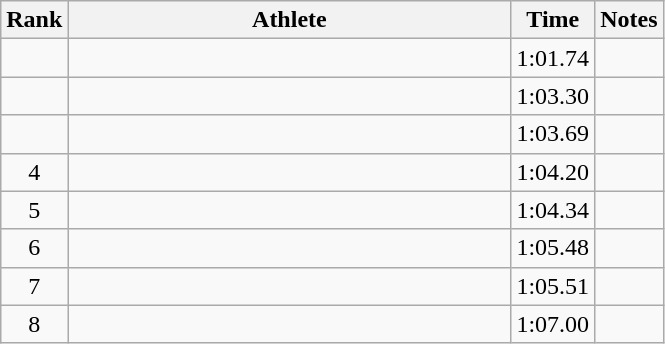<table class="wikitable" style="text-align:center">
<tr>
<th>Rank</th>
<th Style="width:18em">Athlete</th>
<th>Time</th>
<th>Notes</th>
</tr>
<tr>
<td></td>
<td style="text-align:left"></td>
<td>1:01.74</td>
<td></td>
</tr>
<tr>
<td></td>
<td style="text-align:left"></td>
<td>1:03.30</td>
<td></td>
</tr>
<tr>
<td></td>
<td style="text-align:left"></td>
<td>1:03.69</td>
<td></td>
</tr>
<tr>
<td>4</td>
<td style="text-align:left"></td>
<td>1:04.20</td>
<td></td>
</tr>
<tr>
<td>5</td>
<td style="text-align:left"></td>
<td>1:04.34</td>
<td></td>
</tr>
<tr>
<td>6</td>
<td style="text-align:left"></td>
<td>1:05.48</td>
<td></td>
</tr>
<tr>
<td>7</td>
<td style="text-align:left"></td>
<td>1:05.51</td>
<td></td>
</tr>
<tr>
<td>8</td>
<td style="text-align:left"></td>
<td>1:07.00</td>
<td></td>
</tr>
</table>
